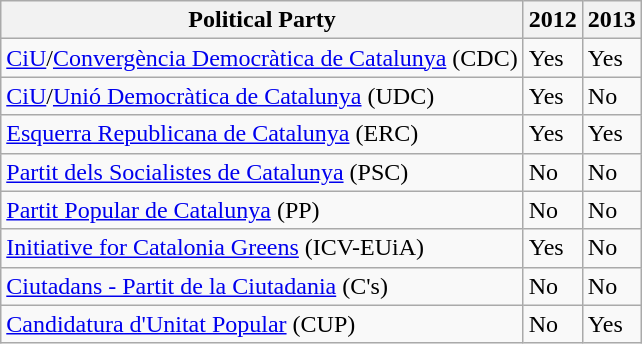<table class="wikitable">
<tr>
<th>Political Party</th>
<th>2012</th>
<th>2013</th>
</tr>
<tr>
<td><a href='#'>CiU</a>/<a href='#'>Convergència Democràtica de Catalunya</a> (CDC)</td>
<td>Yes</td>
<td>Yes</td>
</tr>
<tr>
<td><a href='#'>CiU</a>/<a href='#'>Unió Democràtica de Catalunya</a> (UDC)</td>
<td>Yes</td>
<td>No</td>
</tr>
<tr>
<td><a href='#'>Esquerra Republicana de Catalunya</a> (ERC)</td>
<td>Yes</td>
<td>Yes</td>
</tr>
<tr>
<td><a href='#'>Partit dels Socialistes de Catalunya</a> (PSC)</td>
<td>No</td>
<td>No</td>
</tr>
<tr>
<td><a href='#'>Partit Popular de Catalunya</a> (PP)</td>
<td>No</td>
<td>No</td>
</tr>
<tr>
<td><a href='#'>Initiative for Catalonia Greens</a> (ICV-EUiA)</td>
<td>Yes</td>
<td>No</td>
</tr>
<tr>
<td><a href='#'>Ciutadans - Partit de la Ciutadania</a> (C's)</td>
<td>No</td>
<td>No</td>
</tr>
<tr>
<td><a href='#'>Candidatura d'Unitat Popular</a> (CUP)</td>
<td>No</td>
<td>Yes</td>
</tr>
</table>
